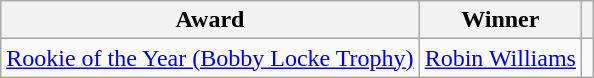<table class="wikitable">
<tr>
<th>Award</th>
<th>Winner</th>
<th></th>
</tr>
<tr>
<td><a href='#'>Rookie of the Year (Bobby Locke Trophy)</a></td>
<td> <a href='#'>Robin Williams</a></td>
<td></td>
</tr>
</table>
